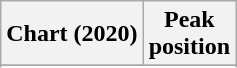<table class="wikitable sortable plainrowheaders" style="text-align:center">
<tr>
<th scope="col">Chart (2020)</th>
<th scope="col">Peak<br>position</th>
</tr>
<tr>
</tr>
<tr>
</tr>
<tr>
</tr>
<tr>
</tr>
<tr>
</tr>
<tr>
</tr>
<tr>
</tr>
<tr>
</tr>
<tr>
</tr>
<tr>
</tr>
<tr>
</tr>
<tr>
</tr>
<tr>
</tr>
</table>
